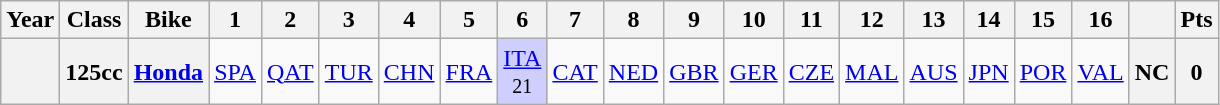<table class="wikitable" style="text-align:center">
<tr>
<th>Year</th>
<th>Class</th>
<th>Bike</th>
<th>1</th>
<th>2</th>
<th>3</th>
<th>4</th>
<th>5</th>
<th>6</th>
<th>7</th>
<th>8</th>
<th>9</th>
<th>10</th>
<th>11</th>
<th>12</th>
<th>13</th>
<th>14</th>
<th>15</th>
<th>16</th>
<th></th>
<th>Pts</th>
</tr>
<tr>
<th></th>
<th>125cc</th>
<th><a href='#'>Honda</a></th>
<td><a href='#'>SPA</a></td>
<td><a href='#'>QAT</a></td>
<td><a href='#'>TUR</a></td>
<td><a href='#'>CHN</a></td>
<td><a href='#'>FRA</a></td>
<td style="background:#cfcfff;"><a href='#'>ITA</a><br><small>21</small></td>
<td><a href='#'>CAT</a></td>
<td><a href='#'>NED</a></td>
<td><a href='#'>GBR</a></td>
<td><a href='#'>GER</a></td>
<td><a href='#'>CZE</a></td>
<td><a href='#'>MAL</a></td>
<td><a href='#'>AUS</a></td>
<td><a href='#'>JPN</a></td>
<td><a href='#'>POR</a></td>
<td><a href='#'>VAL</a></td>
<th>NC</th>
<th>0</th>
</tr>
</table>
